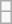<table class="wikitable" align="right">
<tr style="vertical-align:top">
<td></td>
</tr>
<tr>
<td></td>
</tr>
</table>
